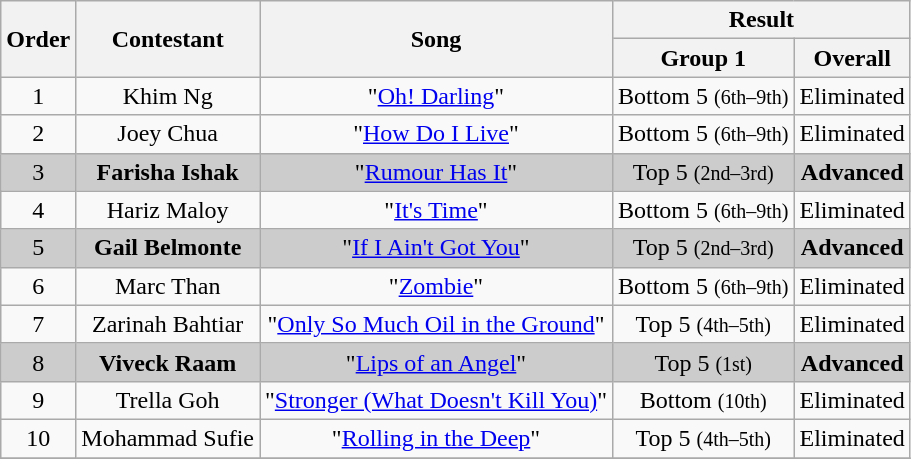<table class="wikitable plainrowheaders" style="text-align:center;">
<tr>
<th rowspan=2 scope="col">Order</th>
<th rowspan=2 scope="col">Contestant</th>
<th rowspan=2 scope="col">Song</th>
<th colspan=2 scope="col">Result</th>
</tr>
<tr>
<th scope="col">Group 1</th>
<th scope="col">Overall</th>
</tr>
<tr>
<td scope="row">1</td>
<td>Khim Ng</td>
<td>"<a href='#'>Oh! Darling</a>"</td>
<td>Bottom 5 <small>(6th–9th)</small></td>
<td>Eliminated</td>
</tr>
<tr>
<td>2</td>
<td>Joey Chua</td>
<td>"<a href='#'>How Do I Live</a>"</td>
<td>Bottom 5 <small>(6th–9th)</small></td>
<td>Eliminated</td>
</tr>
<tr style="background:#ccc;">
<td>3</td>
<td><strong>Farisha Ishak</strong></td>
<td>"<a href='#'>Rumour Has It</a>"</td>
<td>Top 5 <small>(2nd–3rd)</small></td>
<td><strong>Advanced</strong></td>
</tr>
<tr>
<td>4</td>
<td>Hariz Maloy</td>
<td>"<a href='#'>It's Time</a>"</td>
<td>Bottom 5 <small>(6th–9th)</small></td>
<td>Eliminated</td>
</tr>
<tr style="background:#ccc;">
<td>5</td>
<td><strong>Gail Belmonte</strong></td>
<td>"<a href='#'>If I Ain't Got You</a>"</td>
<td>Top 5 <small>(2nd–3rd)</small></td>
<td><strong>Advanced</strong></td>
</tr>
<tr>
<td>6</td>
<td>Marc Than</td>
<td>"<a href='#'>Zombie</a>"</td>
<td>Bottom 5 <small>(6th–9th)</small></td>
<td>Eliminated</td>
</tr>
<tr>
<td>7</td>
<td>Zarinah Bahtiar</td>
<td>"<a href='#'>Only So Much Oil in the Ground</a>"</td>
<td>Top 5 <small>(4th–5th)</small></td>
<td>Eliminated</td>
</tr>
<tr style="background:#ccc;">
<td>8</td>
<td><strong>Viveck Raam</strong></td>
<td>"<a href='#'>Lips of an Angel</a>"</td>
<td>Top 5 <small>(1st)</small></td>
<td><strong>Advanced</strong></td>
</tr>
<tr>
<td>9</td>
<td>Trella Goh</td>
<td>"<a href='#'>Stronger (What Doesn't Kill You)</a>"</td>
<td>Bottom <small>(10th)</small></td>
<td>Eliminated</td>
</tr>
<tr>
<td>10</td>
<td>Mohammad Sufie</td>
<td>"<a href='#'>Rolling in the Deep</a>"</td>
<td>Top 5 <small>(4th–5th)</small></td>
<td>Eliminated</td>
</tr>
<tr>
</tr>
</table>
